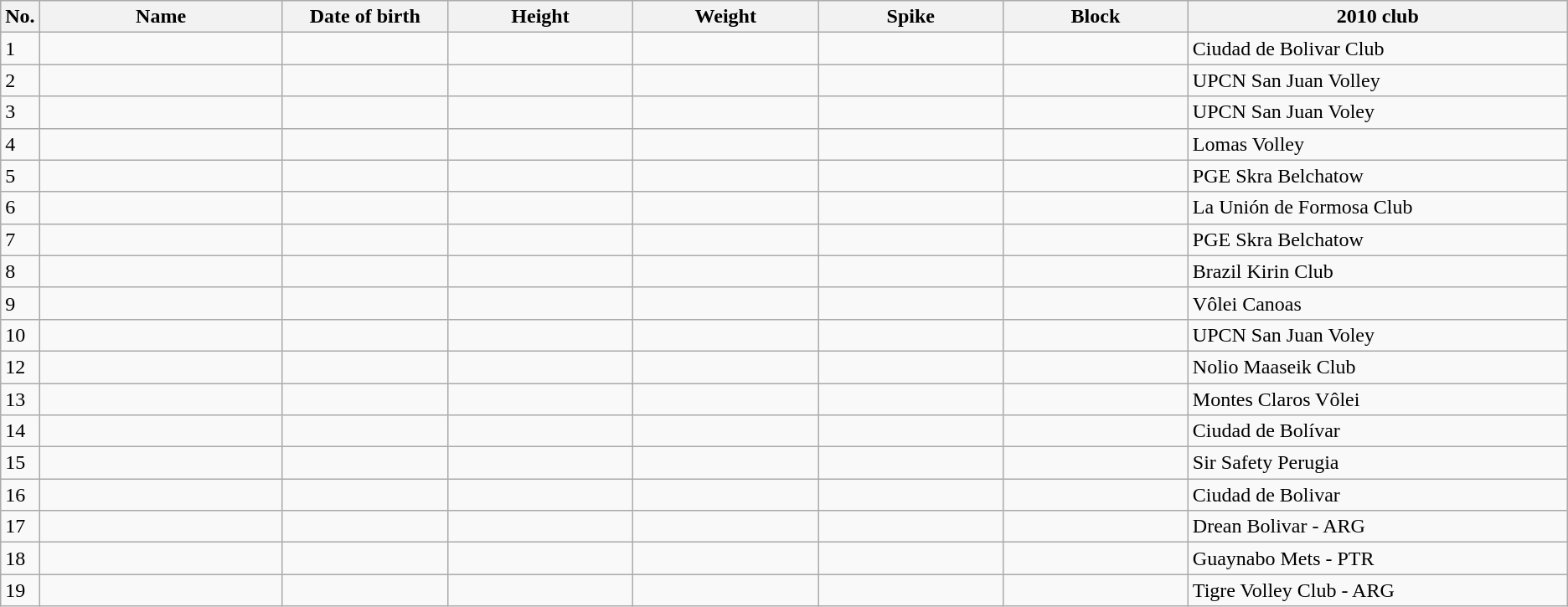<table class="wikitable sortable style=font-size:100%; text-align:center;">
<tr>
<th>No.</th>
<th style=width:12em>Name</th>
<th style=width:8em>Date of birth</th>
<th style=width:9em>Height</th>
<th style=width:9em>Weight</th>
<th style=width:9em>Spike</th>
<th style=width:9em>Block</th>
<th style=width:19em>2010 club</th>
</tr>
<tr>
<td>1</td>
<td align=left></td>
<td align=right></td>
<td></td>
<td></td>
<td></td>
<td></td>
<td align=left>Ciudad de Bolivar Club</td>
</tr>
<tr>
<td>2</td>
<td align=left></td>
<td align=right></td>
<td></td>
<td></td>
<td></td>
<td></td>
<td align=left>UPCN San Juan Volley</td>
</tr>
<tr>
<td>3</td>
<td align=left></td>
<td align=right></td>
<td></td>
<td></td>
<td></td>
<td></td>
<td align=left>UPCN San Juan Voley</td>
</tr>
<tr>
<td>4</td>
<td align=left></td>
<td align=right></td>
<td></td>
<td></td>
<td></td>
<td></td>
<td align=left>Lomas Volley</td>
</tr>
<tr>
<td>5</td>
<td align=left></td>
<td align=right></td>
<td></td>
<td></td>
<td></td>
<td></td>
<td align=left>PGE Skra Belchatow</td>
</tr>
<tr>
<td>6</td>
<td align=left></td>
<td align=right></td>
<td></td>
<td></td>
<td></td>
<td></td>
<td align=left>La Unión de Formosa Club</td>
</tr>
<tr>
<td>7</td>
<td align=left></td>
<td align=right></td>
<td></td>
<td></td>
<td></td>
<td></td>
<td align=left>PGE Skra Belchatow</td>
</tr>
<tr>
<td>8</td>
<td align=left></td>
<td align=right></td>
<td></td>
<td></td>
<td></td>
<td></td>
<td align=left>Brazil Kirin Club</td>
</tr>
<tr>
<td>9</td>
<td align=left></td>
<td align=right></td>
<td></td>
<td></td>
<td></td>
<td></td>
<td align=left>Vôlei Canoas</td>
</tr>
<tr>
<td>10</td>
<td align=left></td>
<td align=right></td>
<td></td>
<td></td>
<td></td>
<td></td>
<td align=left>UPCN San Juan Voley</td>
</tr>
<tr>
<td>12</td>
<td align=left></td>
<td align=right></td>
<td></td>
<td></td>
<td></td>
<td></td>
<td align=left>Nolio Maaseik Club</td>
</tr>
<tr>
<td>13</td>
<td align=left></td>
<td align=right></td>
<td></td>
<td></td>
<td></td>
<td></td>
<td align=left>Montes Claros Vôlei</td>
</tr>
<tr>
<td>14</td>
<td align=left></td>
<td align=right></td>
<td></td>
<td></td>
<td></td>
<td></td>
<td align=left>Ciudad de Bolívar</td>
</tr>
<tr>
<td>15</td>
<td align=left></td>
<td align=right></td>
<td></td>
<td></td>
<td></td>
<td></td>
<td align=left>Sir Safety Perugia</td>
</tr>
<tr>
<td>16</td>
<td align=left></td>
<td align=right></td>
<td></td>
<td></td>
<td></td>
<td></td>
<td align=left>Ciudad de Bolivar</td>
</tr>
<tr>
<td>17</td>
<td align=left></td>
<td align=right></td>
<td></td>
<td></td>
<td></td>
<td></td>
<td align=left>Drean Bolivar - ARG</td>
</tr>
<tr>
<td>18</td>
<td align=left></td>
<td align=right></td>
<td></td>
<td></td>
<td></td>
<td></td>
<td align=left>Guaynabo Mets - PTR</td>
</tr>
<tr>
<td>19</td>
<td align=left></td>
<td align=right></td>
<td></td>
<td></td>
<td></td>
<td></td>
<td align=left>Tigre Volley Club - ARG</td>
</tr>
</table>
